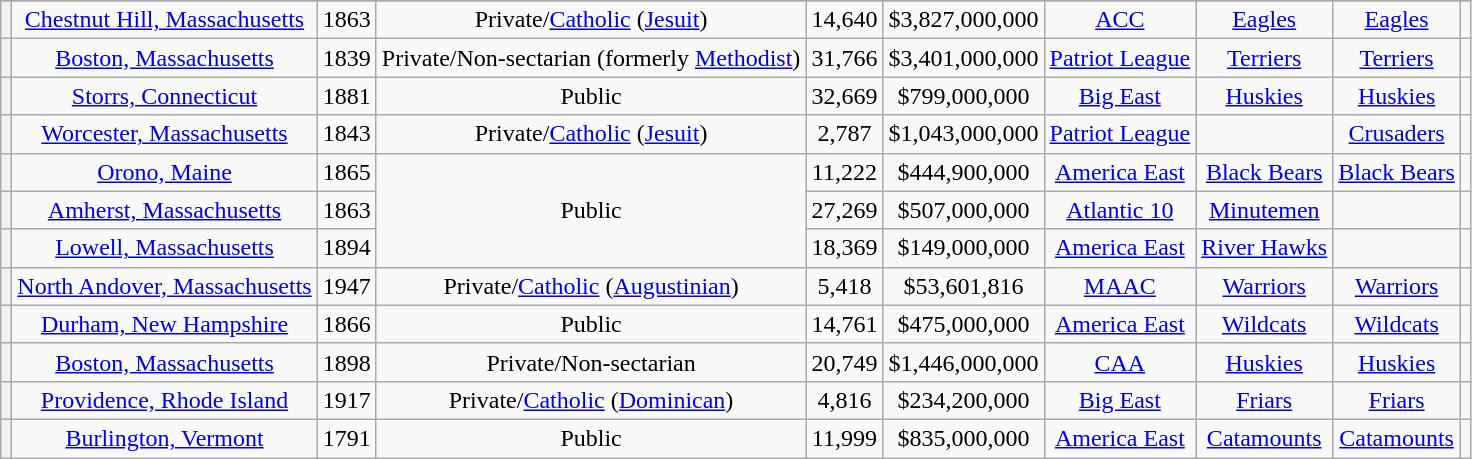<table class="wikitable sortable" style="text-align:center">
<tr>
</tr>
<tr>
<th></th>
<td><a href='#'>Chestnut Hill, Massachusetts</a></td>
<td>1863</td>
<td>Private/<a href='#'>Catholic</a> (<a href='#'>Jesuit</a>)</td>
<td>14,640</td>
<td>$3,827,000,000</td>
<td><a href='#'>ACC</a></td>
<td><a href='#'>Eagles</a></td>
<td><a href='#'>Eagles</a></td>
<td></td>
</tr>
<tr>
<th></th>
<td><a href='#'>Boston, Massachusetts</a></td>
<td>1839</td>
<td>Private/Non-sectarian (formerly <a href='#'>Methodist</a>)</td>
<td>31,766</td>
<td>$3,401,000,000</td>
<td><a href='#'>Patriot League</a></td>
<td><a href='#'>Terriers</a></td>
<td><a href='#'>Terriers</a></td>
<td></td>
</tr>
<tr>
<th></th>
<td><a href='#'>Storrs, Connecticut</a></td>
<td>1881</td>
<td>Public</td>
<td>32,669</td>
<td>$799,000,000</td>
<td><a href='#'>Big East</a></td>
<td><a href='#'>Huskies</a></td>
<td><a href='#'>Huskies</a></td>
<td></td>
</tr>
<tr>
<th></th>
<td><a href='#'>Worcester, Massachusetts</a></td>
<td>1843</td>
<td>Private/<a href='#'>Catholic</a> (<a href='#'>Jesuit</a>)</td>
<td>2,787</td>
<td>$1,043,000,000</td>
<td><a href='#'>Patriot League</a></td>
<td></td>
<td><a href='#'>Crusaders</a></td>
<td></td>
</tr>
<tr>
<th></th>
<td><a href='#'>Orono, Maine</a></td>
<td>1865</td>
<td rowspan="3">Public</td>
<td>11,222</td>
<td>$444,900,000</td>
<td><a href='#'>America East</a></td>
<td><a href='#'>Black Bears</a></td>
<td><a href='#'>Black Bears</a></td>
<td></td>
</tr>
<tr>
<th></th>
<td><a href='#'>Amherst, Massachusetts</a></td>
<td>1863</td>
<td>27,269</td>
<td>$507,000,000</td>
<td><a href='#'>Atlantic 10</a><br></td>
<td><a href='#'>Minutemen</a></td>
<td></td>
<td></td>
</tr>
<tr>
<th></th>
<td><a href='#'>Lowell, Massachusetts</a></td>
<td>1894</td>
<td>18,369</td>
<td>$149,000,000</td>
<td><a href='#'>America East</a></td>
<td><a href='#'>River Hawks</a></td>
<td></td>
<td></td>
</tr>
<tr>
<th></th>
<td><a href='#'>North Andover, Massachusetts</a></td>
<td>1947</td>
<td>Private/<a href='#'>Catholic</a> (<a href='#'>Augustinian</a>)</td>
<td>5,418</td>
<td>$53,601,816</td>
<td><a href='#'>MAAC</a></td>
<td><a href='#'>Warriors</a></td>
<td><a href='#'>Warriors</a></td>
<td></td>
</tr>
<tr>
<th></th>
<td><a href='#'>Durham, New Hampshire</a></td>
<td>1866</td>
<td>Public</td>
<td>14,761</td>
<td>$475,000,000</td>
<td><a href='#'>America East</a></td>
<td><a href='#'>Wildcats</a></td>
<td><a href='#'>Wildcats</a></td>
<td></td>
</tr>
<tr>
<th></th>
<td><a href='#'>Boston, Massachusetts</a></td>
<td>1898</td>
<td>Private/Non-sectarian</td>
<td>20,749</td>
<td>$1,446,000,000</td>
<td><a href='#'>CAA</a></td>
<td><a href='#'>Huskies</a></td>
<td><a href='#'>Huskies</a></td>
<td></td>
</tr>
<tr>
<th></th>
<td><a href='#'>Providence, Rhode Island</a></td>
<td>1917</td>
<td>Private/<a href='#'>Catholic</a> (<a href='#'>Dominican</a>)</td>
<td>4,816</td>
<td>$234,200,000</td>
<td><a href='#'>Big East</a></td>
<td><a href='#'>Friars</a></td>
<td><a href='#'>Friars</a></td>
<td></td>
</tr>
<tr>
<th></th>
<td><a href='#'>Burlington, Vermont</a></td>
<td>1791</td>
<td>Public</td>
<td>11,999</td>
<td>$835,000,000</td>
<td><a href='#'>America East</a></td>
<td><a href='#'>Catamounts</a></td>
<td><a href='#'>Catamounts</a></td>
<td></td>
</tr>
</table>
